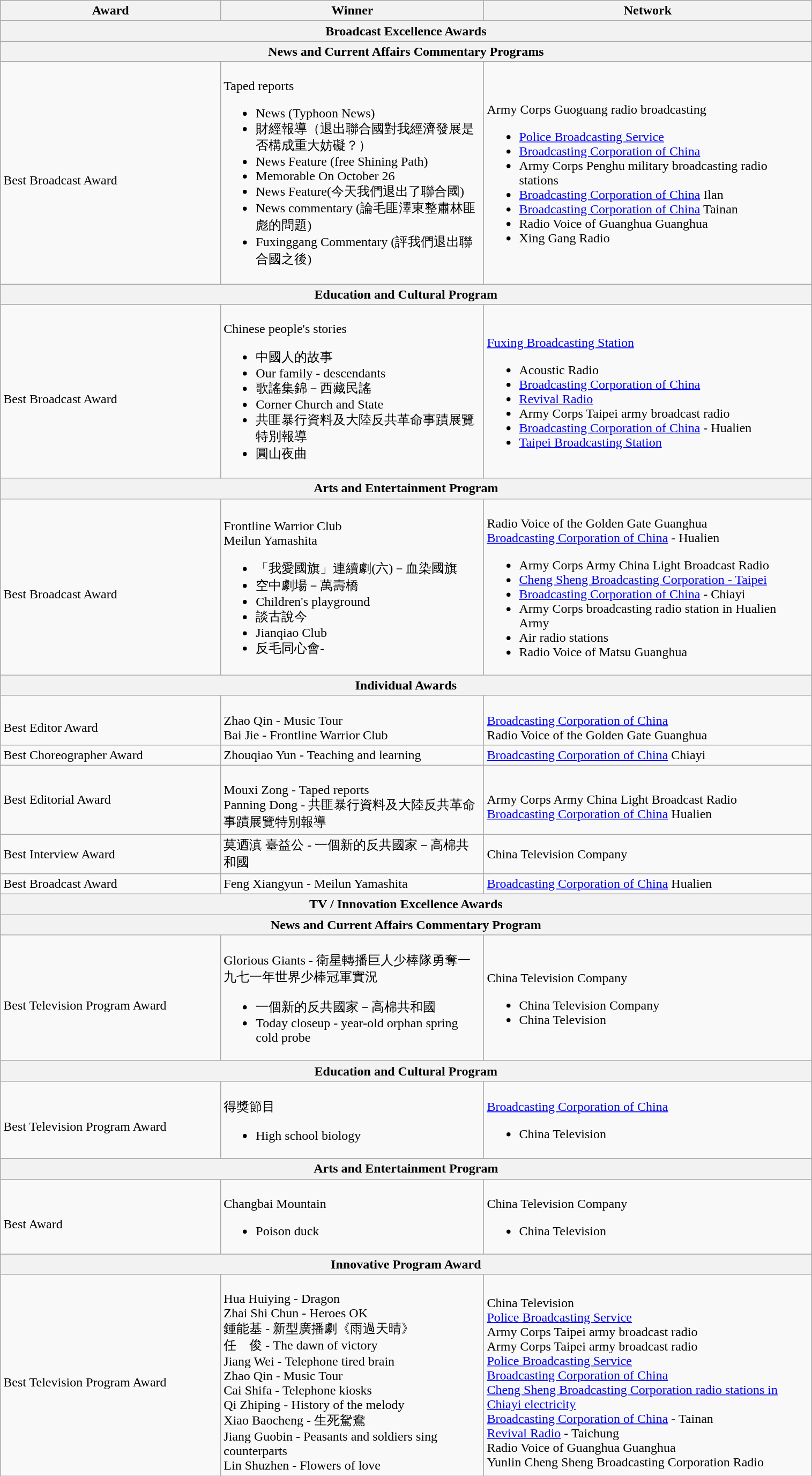<table class="wikitable">
<tr>
<th style="width:200pt;">Award</th>
<th style="width:240pt;">Winner</th>
<th style="width:300pt;">Network</th>
</tr>
<tr>
<th colspan=3 style="text-align:center" style="background:#99CCFF;">Broadcast Excellence Awards</th>
</tr>
<tr>
<th colspan=3 style="text-align:center" style="background: LightSteelBlue;">News and Current Affairs Commentary Programs</th>
</tr>
<tr>
<td><br>Best Broadcast Award</td>
<td><br>Taped reports<ul><li>News (Typhoon News)</li><li>財經報導（退出聯合國對我經濟發展是否構成重大妨礙？）</li><li>News Feature (free Shining Path)</li><li>Memorable On October 26</li><li>News Feature(今天我們退出了聯合國)</li><li>News commentary (論毛匪澤東整肅林匪彪的問題)</li><li>Fuxinggang Commentary (評我們退出聯合國之後)</li></ul></td>
<td><br>Army Corps Guoguang radio broadcasting<ul><li><a href='#'>Police Broadcasting Service</a></li><li><a href='#'>Broadcasting Corporation of China</a></li><li>Army Corps Penghu military broadcasting radio stations</li><li><a href='#'>Broadcasting Corporation of China</a> Ilan</li><li><a href='#'>Broadcasting Corporation of China</a> Tainan</li><li>Radio Voice of Guanghua Guanghua</li><li>Xing Gang Radio</li></ul></td>
</tr>
<tr>
<th colspan=3 style="text-align:center" style="background: LightSteelBlue;">Education and Cultural Program</th>
</tr>
<tr>
<td><br>Best Broadcast Award</td>
<td><br>Chinese people's stories<ul><li>中國人的故事</li><li>Our family - descendants</li><li>歌謠集錦－西藏民謠</li><li>Corner Church and State</li><li>共匪暴行資料及大陸反共革命事蹟展覽特別報導</li><li>圓山夜曲</li></ul></td>
<td><br><a href='#'>Fuxing Broadcasting Station</a><ul><li>Acoustic Radio</li><li><a href='#'>Broadcasting Corporation of China</a></li><li><a href='#'>Revival Radio</a></li><li>Army Corps Taipei army broadcast radio</li><li><a href='#'>Broadcasting Corporation of China</a> - Hualien</li><li><a href='#'>Taipei Broadcasting Station</a></li></ul></td>
</tr>
<tr>
<th colspan=3 style="text-align:center" style="background: LightSteelBlue;">Arts and Entertainment Program</th>
</tr>
<tr>
<td><br>Best Broadcast Award</td>
<td><br>Frontline Warrior Club
<br>Meilun Yamashita<ul><li>「我愛國旗」連續劇(六)－血染國旗</li><li>空中劇場－萬壽橋</li><li>Children's playground</li><li>談古說今</li><li>Jianqiao Club</li><li>反毛同心會-</li></ul></td>
<td><br>Radio Voice of the Golden Gate Guanghua
<br><a href='#'>Broadcasting Corporation of China</a> - Hualien<ul><li>Army Corps Army China Light Broadcast Radio</li><li><a href='#'>Cheng Sheng Broadcasting Corporation - Taipei</a></li><li><a href='#'>Broadcasting Corporation of China</a> - Chiayi</li><li>Army Corps broadcasting radio station in Hualien Army</li><li>Air radio stations</li><li>Radio Voice of Matsu Guanghua</li></ul></td>
</tr>
<tr>
<th colspan=3 style="text-align:center" style="background:#99CCFF;">Individual Awards</th>
</tr>
<tr>
<td><br>Best Editor Award</td>
<td><br>Zhao Qin - Music Tour
<br>Bai Jie - Frontline Warrior Club</td>
<td><br><a href='#'>Broadcasting Corporation of China</a>
<br>Radio Voice of the Golden Gate Guanghua</td>
</tr>
<tr>
<td>Best Choreographer Award</td>
<td>Zhouqiao Yun - Teaching and learning</td>
<td><a href='#'>Broadcasting Corporation of China</a> Chiayi</td>
</tr>
<tr>
<td>Best Editorial Award</td>
<td><br>Mouxi Zong - Taped reports
<br>Panning Dong - 共匪暴行資料及大陸反共革命事蹟展覽特別報導</td>
<td><br>Army Corps Army China Light Broadcast Radio
<br><a href='#'>Broadcasting Corporation of China</a> Hualien</td>
</tr>
<tr>
<td>Best Interview Award</td>
<td>莫迺滇 臺益公 - 一個新的反共國家－高棉共和國</td>
<td>China Television Company</td>
</tr>
<tr>
<td>Best Broadcast Award</td>
<td>Feng Xiangyun - Meilun Yamashita</td>
<td><a href='#'>Broadcasting Corporation of China</a> Hualien</td>
</tr>
<tr>
<th colspan=3 style="text-align:center" style="background:#99CCFF;">TV / Innovation Excellence Awards</th>
</tr>
<tr>
<th colspan=3 style="text-align:center" style="background: LightSteelBlue;">News and Current Affairs Commentary Program</th>
</tr>
<tr>
<td><br>Best Television Program Award</td>
<td><br>Glorious Giants - 衛星轉播巨人少棒隊勇奪一九七一年世界少棒冠軍實況<ul><li>一個新的反共國家－高棉共和國</li><li>Today closeup - year-old orphan spring cold probe</li></ul></td>
<td><br>China Television Company<ul><li>China Television Company</li><li>China Television</li></ul></td>
</tr>
<tr>
<th colspan=3 style="text-align:center" style="background: LightSteelBlue;">Education and Cultural Program</th>
</tr>
<tr>
<td><br>Best Television Program Award</td>
<td><br>得獎節目<ul><li>High school biology</li></ul></td>
<td><br><a href='#'>Broadcasting Corporation of China</a><ul><li>China Television</li></ul></td>
</tr>
<tr>
<th colspan=3 style="text-align:center" style="background: LightSteelBlue;">Arts and Entertainment Program</th>
</tr>
<tr>
<td><br>Best Award</td>
<td><br>Changbai Mountain<ul><li>Poison duck</li></ul></td>
<td><br>China Television Company<ul><li>China Television</li></ul></td>
</tr>
<tr>
<th colspan=3 style="text-align:center" style="background: LightSteelBlue;">Innovative Program Award</th>
</tr>
<tr>
<td><br>Best Television Program Award</td>
<td><br>Hua Huiying - Dragon
<br>Zhai Shi Chun - Heroes OK
<br>鍾能基 - 新型廣播劇《雨過天晴》
<br>任　俊 - The dawn of victory
<br>Jiang Wei - Telephone tired brain
<br>Zhao Qin - Music Tour
<br>Cai Shifa - Telephone kiosks
<br>Qi Zhiping - History of the melody
<br>Xiao Baocheng - 生死駌鴦
<br>Jiang Guobin - Peasants and soldiers sing counterparts
<br>Lin Shuzhen - Flowers of love</td>
<td><br>China Television
<br><a href='#'>Police Broadcasting Service</a>
<br>Army Corps Taipei army broadcast radio
<br>Army Corps Taipei army broadcast radio
<br><a href='#'>Police Broadcasting Service</a>
<br><a href='#'>Broadcasting Corporation of China</a>
<br><a href='#'>Cheng Sheng Broadcasting Corporation radio stations in Chiayi electricity</a>
<br><a href='#'>Broadcasting Corporation of China</a> - Tainan
<br><a href='#'>Revival Radio</a> - Taichung 
<br>Radio Voice of Guanghua Guanghua
<br>Yunlin Cheng Sheng Broadcasting Corporation Radio</td>
</tr>
</table>
